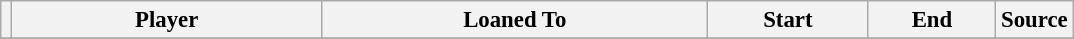<table class="wikitable plainrowheaders sortable" style="font-size:95%">
<tr>
<th></th>
<th scope=col style="width:200px;"><strong>Player</strong></th>
<th scope=col style="width:250px;"><strong>Loaned To</strong></th>
<th scope=col style="width:100px;"><strong>Start</strong></th>
<th scope=col style="width:78px;"><strong>End</strong></th>
<th><strong>Source</strong></th>
</tr>
<tr>
</tr>
</table>
